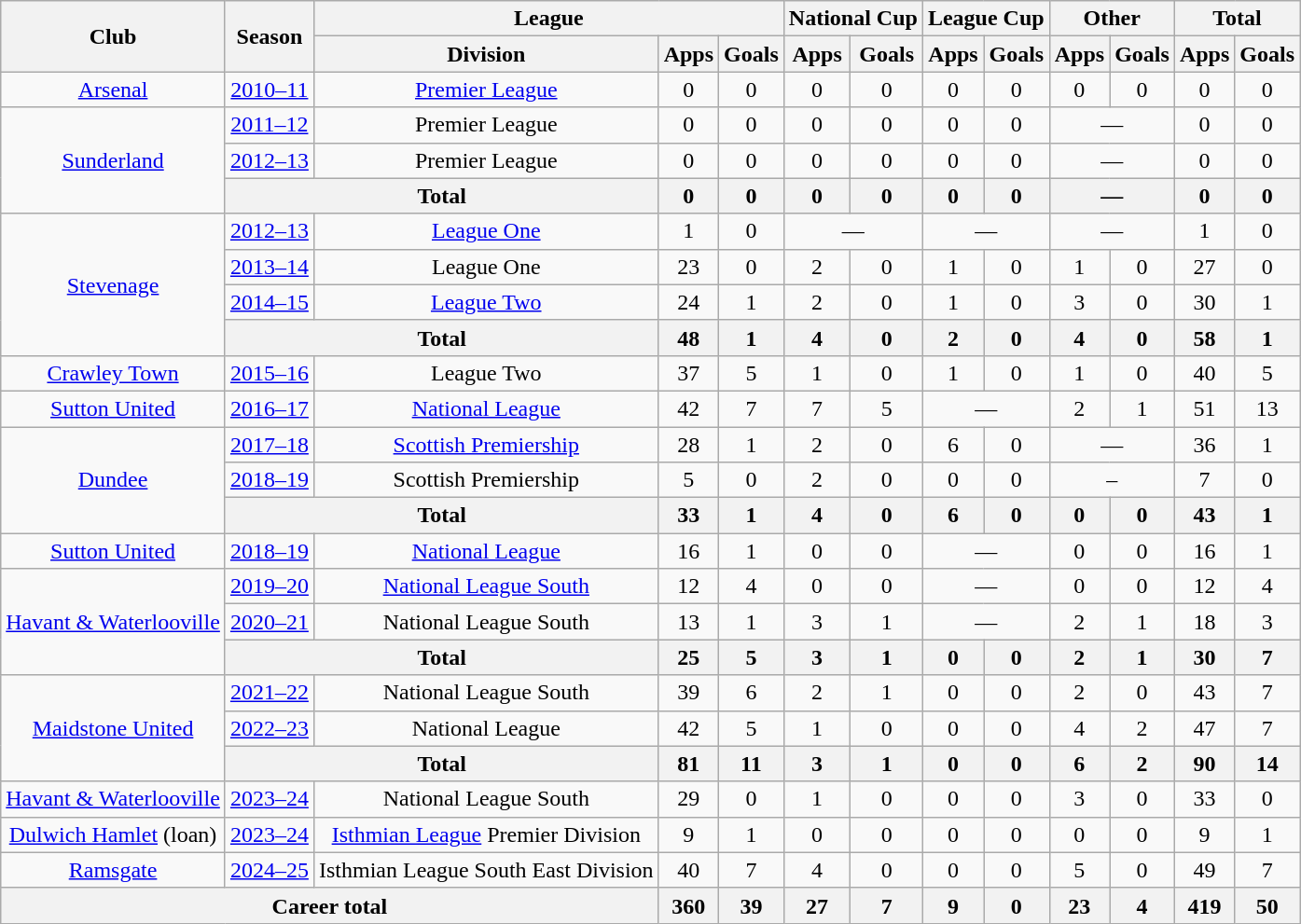<table class="wikitable" style="text-align: center">
<tr>
<th rowspan=2>Club</th>
<th rowspan=2>Season</th>
<th colspan=3>League</th>
<th colspan=2>National Cup</th>
<th colspan=2>League Cup</th>
<th colspan=2>Other</th>
<th colspan=2>Total</th>
</tr>
<tr>
<th>Division</th>
<th>Apps</th>
<th>Goals</th>
<th>Apps</th>
<th>Goals</th>
<th>Apps</th>
<th>Goals</th>
<th>Apps</th>
<th>Goals</th>
<th>Apps</th>
<th>Goals</th>
</tr>
<tr>
<td><a href='#'>Arsenal</a></td>
<td><a href='#'>2010–11</a></td>
<td><a href='#'>Premier League</a></td>
<td>0</td>
<td>0</td>
<td>0</td>
<td>0</td>
<td>0</td>
<td>0</td>
<td>0</td>
<td>0</td>
<td>0</td>
<td>0</td>
</tr>
<tr>
<td rowspan="3"><a href='#'>Sunderland</a></td>
<td><a href='#'>2011–12</a></td>
<td>Premier League</td>
<td>0</td>
<td>0</td>
<td>0</td>
<td>0</td>
<td>0</td>
<td>0</td>
<td colspan=2>—</td>
<td>0</td>
<td>0</td>
</tr>
<tr>
<td><a href='#'>2012–13</a></td>
<td>Premier League</td>
<td>0</td>
<td>0</td>
<td>0</td>
<td>0</td>
<td>0</td>
<td>0</td>
<td colspan=2>—</td>
<td>0</td>
<td>0</td>
</tr>
<tr>
<th colspan=2>Total</th>
<th>0</th>
<th>0</th>
<th>0</th>
<th>0</th>
<th>0</th>
<th>0</th>
<th colspan=2>—</th>
<th>0</th>
<th>0</th>
</tr>
<tr>
<td rowspan="4"><a href='#'>Stevenage</a></td>
<td><a href='#'>2012–13</a></td>
<td><a href='#'>League One</a></td>
<td>1</td>
<td>0</td>
<td colspan=2>—</td>
<td colspan=2>—</td>
<td colspan=2>—</td>
<td>1</td>
<td>0</td>
</tr>
<tr>
<td><a href='#'>2013–14</a></td>
<td>League One</td>
<td>23</td>
<td>0</td>
<td>2</td>
<td>0</td>
<td>1</td>
<td>0</td>
<td>1</td>
<td>0</td>
<td>27</td>
<td>0</td>
</tr>
<tr>
<td><a href='#'>2014–15</a></td>
<td><a href='#'>League Two</a></td>
<td>24</td>
<td>1</td>
<td>2</td>
<td>0</td>
<td>1</td>
<td>0</td>
<td>3</td>
<td>0</td>
<td>30</td>
<td>1</td>
</tr>
<tr>
<th colspan=2>Total</th>
<th>48</th>
<th>1</th>
<th>4</th>
<th>0</th>
<th>2</th>
<th>0</th>
<th>4</th>
<th>0</th>
<th>58</th>
<th>1</th>
</tr>
<tr>
<td><a href='#'>Crawley Town</a></td>
<td><a href='#'>2015–16</a></td>
<td>League Two</td>
<td>37</td>
<td>5</td>
<td>1</td>
<td>0</td>
<td>1</td>
<td>0</td>
<td>1</td>
<td>0</td>
<td>40</td>
<td>5</td>
</tr>
<tr>
<td><a href='#'>Sutton United</a></td>
<td><a href='#'>2016–17</a></td>
<td><a href='#'>National League</a></td>
<td>42</td>
<td>7</td>
<td>7</td>
<td>5</td>
<td colspan=2>—</td>
<td>2</td>
<td>1</td>
<td>51</td>
<td>13</td>
</tr>
<tr>
<td rowspan=3><a href='#'>Dundee</a></td>
<td><a href='#'>2017–18</a></td>
<td><a href='#'>Scottish Premiership</a></td>
<td>28</td>
<td>1</td>
<td>2</td>
<td>0</td>
<td>6</td>
<td>0</td>
<td colspan=2>—</td>
<td>36</td>
<td>1</td>
</tr>
<tr>
<td><a href='#'>2018–19</a></td>
<td>Scottish Premiership</td>
<td>5</td>
<td>0</td>
<td>2</td>
<td>0</td>
<td>0</td>
<td>0</td>
<td colspan=2>–</td>
<td>7</td>
<td>0</td>
</tr>
<tr>
<th colspan=2>Total</th>
<th>33</th>
<th>1</th>
<th>4</th>
<th>0</th>
<th>6</th>
<th>0</th>
<th>0</th>
<th>0</th>
<th>43</th>
<th>1</th>
</tr>
<tr>
<td><a href='#'>Sutton United</a></td>
<td><a href='#'>2018–19</a></td>
<td><a href='#'>National League</a></td>
<td>16</td>
<td>1</td>
<td>0</td>
<td>0</td>
<td colspan=2>—</td>
<td>0</td>
<td>0</td>
<td>16</td>
<td>1</td>
</tr>
<tr>
<td rowspan=3><a href='#'>Havant & Waterlooville</a></td>
<td><a href='#'>2019–20</a></td>
<td><a href='#'>National League South</a></td>
<td>12</td>
<td>4</td>
<td>0</td>
<td>0</td>
<td colspan=2>—</td>
<td>0</td>
<td>0</td>
<td>12</td>
<td>4</td>
</tr>
<tr>
<td><a href='#'>2020–21</a></td>
<td>National League South</td>
<td>13</td>
<td>1</td>
<td>3</td>
<td>1</td>
<td colspan=2>—</td>
<td>2</td>
<td>1</td>
<td>18</td>
<td>3</td>
</tr>
<tr>
<th colspan=2>Total</th>
<th>25</th>
<th>5</th>
<th>3</th>
<th>1</th>
<th>0</th>
<th>0</th>
<th>2</th>
<th>1</th>
<th>30</th>
<th>7</th>
</tr>
<tr>
<td rowspan="3"><a href='#'>Maidstone United</a></td>
<td><a href='#'>2021–22</a></td>
<td>National League South</td>
<td>39</td>
<td>6</td>
<td>2</td>
<td>1</td>
<td>0</td>
<td>0</td>
<td>2</td>
<td>0</td>
<td>43</td>
<td>7</td>
</tr>
<tr>
<td><a href='#'>2022–23</a></td>
<td>National League</td>
<td>42</td>
<td>5</td>
<td>1</td>
<td>0</td>
<td>0</td>
<td>0</td>
<td>4</td>
<td>2</td>
<td>47</td>
<td>7</td>
</tr>
<tr>
<th colspan="2">Total</th>
<th>81</th>
<th>11</th>
<th>3</th>
<th>1</th>
<th>0</th>
<th>0</th>
<th>6</th>
<th>2</th>
<th>90</th>
<th>14</th>
</tr>
<tr>
<td><a href='#'>Havant & Waterlooville</a></td>
<td><a href='#'>2023–24</a></td>
<td>National League South</td>
<td>29</td>
<td>0</td>
<td>1</td>
<td>0</td>
<td>0</td>
<td>0</td>
<td>3</td>
<td>0</td>
<td>33</td>
<td>0</td>
</tr>
<tr>
<td><a href='#'>Dulwich Hamlet</a> (loan)</td>
<td><a href='#'>2023–24</a></td>
<td><a href='#'>Isthmian League</a> Premier Division</td>
<td>9</td>
<td>1</td>
<td>0</td>
<td>0</td>
<td>0</td>
<td>0</td>
<td>0</td>
<td>0</td>
<td>9</td>
<td>1</td>
</tr>
<tr>
<td><a href='#'>Ramsgate</a></td>
<td><a href='#'>2024–25</a></td>
<td>Isthmian League South East Division</td>
<td>40</td>
<td>7</td>
<td>4</td>
<td>0</td>
<td>0</td>
<td>0</td>
<td>5</td>
<td>0</td>
<td>49</td>
<td>7</td>
</tr>
<tr>
<th colspan="3">Career total</th>
<th>360</th>
<th>39</th>
<th>27</th>
<th>7</th>
<th>9</th>
<th>0</th>
<th>23</th>
<th>4</th>
<th>419</th>
<th>50</th>
</tr>
</table>
